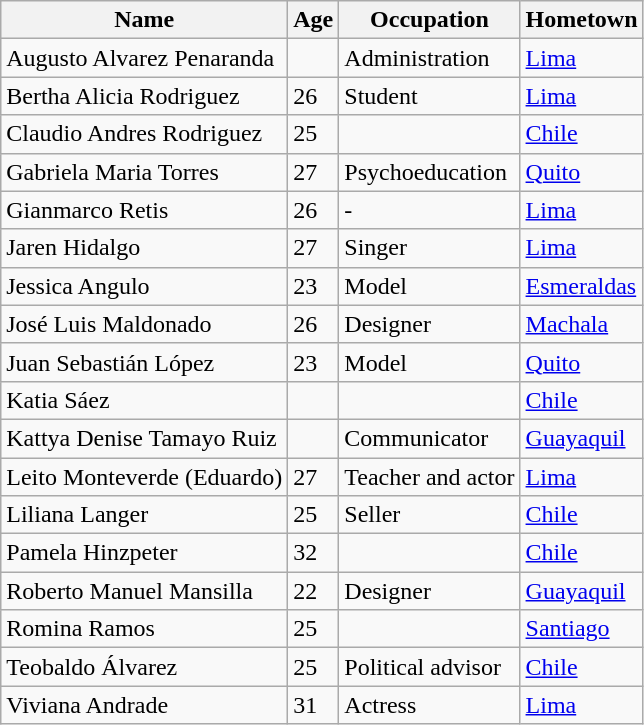<table class="wikitable sortable">
<tr>
<th>Name</th>
<th>Age</th>
<th>Occupation</th>
<th>Hometown</th>
</tr>
<tr>
<td>Augusto Alvarez Penaranda</td>
<td></td>
<td>Administration</td>
<td><a href='#'>Lima</a></td>
</tr>
<tr>
<td>Bertha Alicia Rodriguez</td>
<td>26</td>
<td>Student</td>
<td><a href='#'>Lima</a></td>
</tr>
<tr>
<td>Claudio Andres Rodriguez</td>
<td>25</td>
<td></td>
<td><a href='#'>Chile</a></td>
</tr>
<tr>
<td>Gabriela Maria Torres</td>
<td>27</td>
<td>Psychoeducation</td>
<td><a href='#'>Quito</a></td>
</tr>
<tr>
<td>Gianmarco Retis</td>
<td>26</td>
<td>-</td>
<td><a href='#'>Lima</a></td>
</tr>
<tr>
<td>Jaren Hidalgo</td>
<td>27</td>
<td>Singer </td>
<td><a href='#'>Lima</a></td>
</tr>
<tr>
<td>Jessica Angulo</td>
<td>23</td>
<td>Model</td>
<td><a href='#'>Esmeraldas</a></td>
</tr>
<tr>
<td>José Luis Maldonado</td>
<td>26</td>
<td>Designer</td>
<td><a href='#'>Machala</a></td>
</tr>
<tr>
<td>Juan Sebastián López</td>
<td>23</td>
<td>Model</td>
<td><a href='#'>Quito</a></td>
</tr>
<tr>
<td>Katia Sáez</td>
<td></td>
<td></td>
<td><a href='#'>Chile</a></td>
</tr>
<tr>
<td>Kattya Denise Tamayo Ruiz</td>
<td></td>
<td>Communicator</td>
<td><a href='#'>Guayaquil</a></td>
</tr>
<tr>
<td>Leito Monteverde (Eduardo)</td>
<td>27</td>
<td>Teacher and actor</td>
<td><a href='#'>Lima</a></td>
</tr>
<tr>
<td>Liliana Langer</td>
<td>25</td>
<td>Seller</td>
<td><a href='#'>Chile</a></td>
</tr>
<tr>
<td>Pamela Hinzpeter</td>
<td>32</td>
<td></td>
<td><a href='#'>Chile</a></td>
</tr>
<tr>
<td>Roberto Manuel Mansilla</td>
<td>22</td>
<td>Designer</td>
<td><a href='#'>Guayaquil</a></td>
</tr>
<tr>
<td>Romina Ramos</td>
<td>25</td>
<td></td>
<td><a href='#'>Santiago</a></td>
</tr>
<tr>
<td>Teobaldo Álvarez</td>
<td>25</td>
<td>Political advisor</td>
<td><a href='#'>Chile</a></td>
</tr>
<tr>
<td>Viviana Andrade</td>
<td>31</td>
<td>Actress</td>
<td><a href='#'>Lima</a></td>
</tr>
</table>
